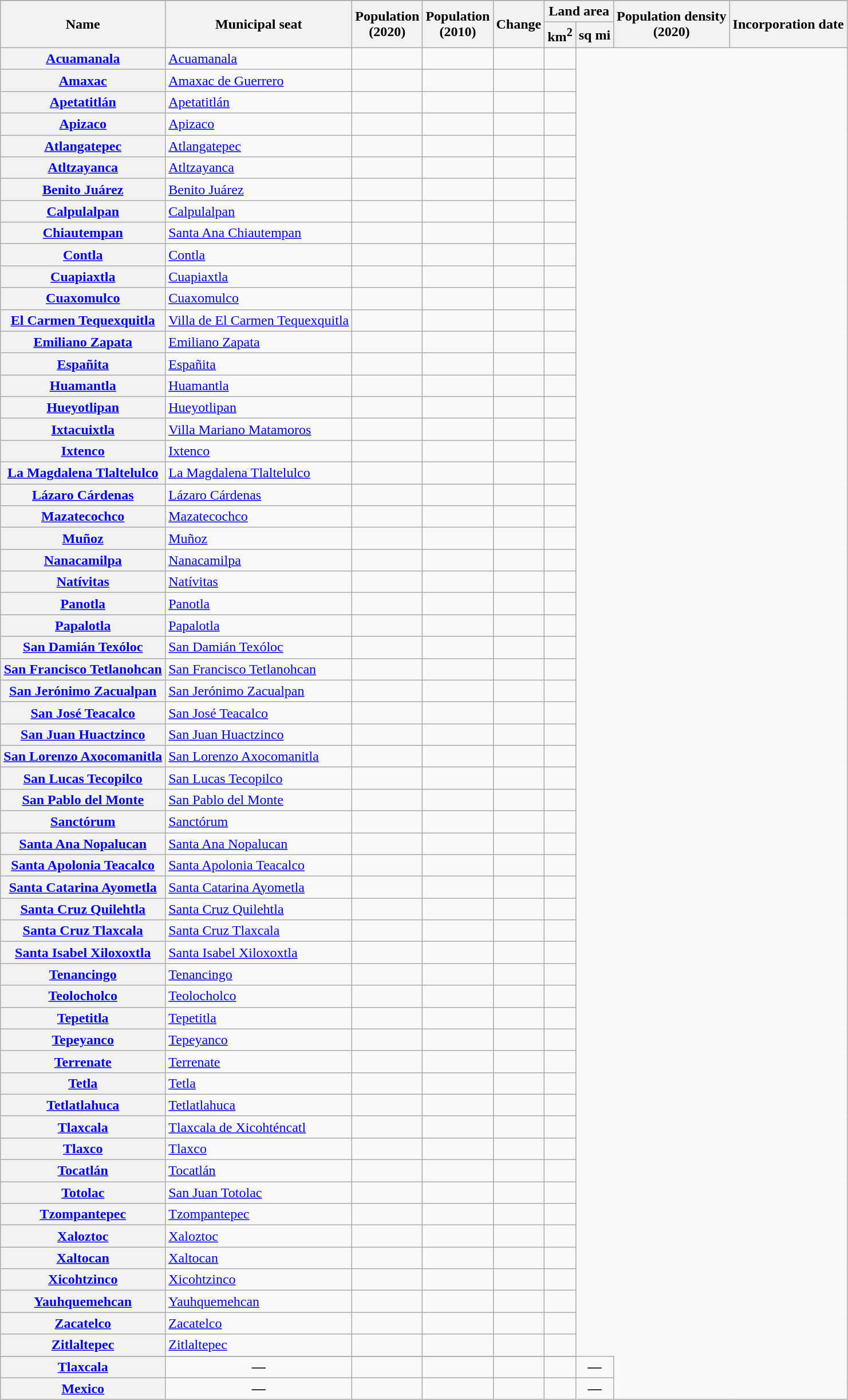<table class="wikitable sortable" style="text-align:right;">
<tr>
</tr>
<tr>
<th scope="col"  rowspan=2>Name</th>
<th scope="col"  rowspan=2>Municipal seat</th>
<th scope="col"  rowspan=2>Population<br>(2020)</th>
<th scope="col"  rowspan=2>Population<br>(2010)</th>
<th scope="col"  rowspan=2>Change</th>
<th scope="col" data-sort-type="number"  colspan=2>Land area</th>
<th scope="col" data-sort-type="number"  rowspan=2>Population density<br>(2020)</th>
<th scope="col"  rowspan=2>Incorporation date</th>
</tr>
<tr>
<th scope="col">km<sup>2</sup></th>
<th scope="col">sq mi</th>
</tr>
<tr>
<th scope="row" align="left"><a href='#'>Acuamanala</a></th>
<td align=left><a href='#'>Acuamanala</a></td>
<td></td>
<td></td>
<td></td>
<td></td>
</tr>
<tr>
<th scope="row" align="left"><a href='#'>Amaxac</a></th>
<td align=left><a href='#'>Amaxac de Guerrero</a></td>
<td></td>
<td></td>
<td></td>
<td></td>
</tr>
<tr>
<th scope="row" align="left"><a href='#'>Apetatitlán</a></th>
<td align=left><a href='#'>Apetatitlán</a></td>
<td></td>
<td></td>
<td></td>
<td></td>
</tr>
<tr>
<th scope="row" align="left"><a href='#'>Apizaco</a></th>
<td align=left><a href='#'>Apizaco</a></td>
<td></td>
<td></td>
<td></td>
<td></td>
</tr>
<tr>
<th scope="row" align="left"><a href='#'>Atlangatepec</a></th>
<td align=left><a href='#'>Atlangatepec</a></td>
<td></td>
<td></td>
<td></td>
<td></td>
</tr>
<tr>
<th scope="row" align="left"><a href='#'>Atltzayanca</a></th>
<td align=left><a href='#'>Atltzayanca</a></td>
<td></td>
<td></td>
<td></td>
<td></td>
</tr>
<tr>
<th scope="row" align="left"><a href='#'>Benito Juárez</a></th>
<td align=left><a href='#'>Benito Juárez</a></td>
<td></td>
<td></td>
<td></td>
<td></td>
</tr>
<tr>
<th scope="row" align="left"><a href='#'>Calpulalpan</a></th>
<td align=left><a href='#'>Calpulalpan</a></td>
<td></td>
<td></td>
<td></td>
<td></td>
</tr>
<tr>
<th scope="row" align="left"><a href='#'>Chiautempan</a></th>
<td align=left><a href='#'>Santa Ana Chiautempan</a></td>
<td></td>
<td></td>
<td></td>
<td></td>
</tr>
<tr>
<th scope="row" align="left"><a href='#'>Contla</a></th>
<td align=left><a href='#'>Contla</a></td>
<td></td>
<td></td>
<td></td>
<td></td>
</tr>
<tr>
<th scope="row" align="left"><a href='#'>Cuapiaxtla</a></th>
<td align=left><a href='#'>Cuapiaxtla</a></td>
<td></td>
<td></td>
<td></td>
<td></td>
</tr>
<tr>
<th scope="row" align="left"><a href='#'>Cuaxomulco</a></th>
<td align=left><a href='#'>Cuaxomulco</a></td>
<td></td>
<td></td>
<td></td>
<td></td>
</tr>
<tr>
<th scope="row" align="left"><a href='#'>El Carmen Tequexquitla</a></th>
<td align=left><a href='#'>Villa de El Carmen Tequexquitla</a></td>
<td></td>
<td></td>
<td></td>
<td></td>
</tr>
<tr>
<th scope="row" align="left"><a href='#'>Emiliano Zapata</a></th>
<td align=left><a href='#'>Emiliano Zapata</a></td>
<td></td>
<td></td>
<td></td>
<td></td>
</tr>
<tr>
<th scope="row" align="left"><a href='#'>Españita</a></th>
<td align=left><a href='#'>Españita</a></td>
<td></td>
<td></td>
<td></td>
<td></td>
</tr>
<tr>
<th scope="row" align="left"><a href='#'>Huamantla</a></th>
<td align=left><a href='#'>Huamantla</a></td>
<td></td>
<td></td>
<td></td>
<td></td>
</tr>
<tr>
<th scope="row" align="left"><a href='#'>Hueyotlipan</a></th>
<td align=left><a href='#'>Hueyotlipan</a></td>
<td></td>
<td></td>
<td></td>
<td></td>
</tr>
<tr>
<th scope="row" align="left"><a href='#'>Ixtacuixtla</a></th>
<td align=left><a href='#'>Villa Mariano Matamoros</a></td>
<td></td>
<td></td>
<td></td>
<td></td>
</tr>
<tr>
<th scope="row" align="left"><a href='#'>Ixtenco</a></th>
<td align=left><a href='#'>Ixtenco</a></td>
<td></td>
<td></td>
<td></td>
<td></td>
</tr>
<tr>
<th scope="row" align="left"><a href='#'>La Magdalena Tlaltelulco</a></th>
<td align=left><a href='#'>La Magdalena Tlaltelulco</a></td>
<td></td>
<td></td>
<td></td>
<td></td>
</tr>
<tr>
<th scope="row" align="left"><a href='#'>Lázaro Cárdenas</a></th>
<td align=left><a href='#'>Lázaro Cárdenas</a></td>
<td></td>
<td></td>
<td></td>
<td></td>
</tr>
<tr>
<th scope="row" align="left"><a href='#'>Mazatecochco</a></th>
<td align=left><a href='#'>Mazatecochco</a></td>
<td></td>
<td></td>
<td></td>
<td></td>
</tr>
<tr>
<th scope="row" align="left"><a href='#'>Muñoz</a></th>
<td align=left><a href='#'>Muñoz</a></td>
<td></td>
<td></td>
<td></td>
<td></td>
</tr>
<tr>
<th scope="row" align="left"><a href='#'>Nanacamilpa</a></th>
<td align=left><a href='#'>Nanacamilpa</a></td>
<td></td>
<td></td>
<td></td>
<td></td>
</tr>
<tr>
<th scope="row" align="left"><a href='#'>Natívitas</a></th>
<td align=left><a href='#'>Natívitas</a></td>
<td></td>
<td></td>
<td></td>
<td></td>
</tr>
<tr>
<th scope="row" align="left"><a href='#'>Panotla</a></th>
<td align=left><a href='#'>Panotla</a></td>
<td></td>
<td></td>
<td></td>
<td></td>
</tr>
<tr>
<th scope="row" align="left"><a href='#'>Papalotla</a></th>
<td align=left><a href='#'>Papalotla</a></td>
<td></td>
<td></td>
<td></td>
<td></td>
</tr>
<tr>
<th scope="row" align="left"><a href='#'>San Damián Texóloc</a></th>
<td align=left><a href='#'>San Damián Texóloc</a></td>
<td></td>
<td></td>
<td></td>
<td></td>
</tr>
<tr>
<th scope="row" align="left"><a href='#'>San Francisco Tetlanohcan</a></th>
<td align=left><a href='#'>San Francisco Tetlanohcan</a></td>
<td></td>
<td></td>
<td></td>
<td></td>
</tr>
<tr>
<th scope="row" align="left"><a href='#'>San Jerónimo Zacualpan</a></th>
<td align=left><a href='#'>San Jerónimo Zacualpan</a></td>
<td></td>
<td></td>
<td></td>
<td></td>
</tr>
<tr>
<th scope="row" align="left"><a href='#'>San José Teacalco</a></th>
<td align=left><a href='#'>San José Teacalco</a></td>
<td></td>
<td></td>
<td></td>
<td></td>
</tr>
<tr>
<th scope="row" align="left"><a href='#'>San Juan Huactzinco</a></th>
<td align=left><a href='#'>San Juan Huactzinco</a></td>
<td></td>
<td></td>
<td></td>
<td></td>
</tr>
<tr>
<th scope="row" align="left"><a href='#'>San Lorenzo Axocomanitla</a></th>
<td align=left><a href='#'>San Lorenzo Axocomanitla</a></td>
<td></td>
<td></td>
<td></td>
<td></td>
</tr>
<tr>
<th scope="row" align="left"><a href='#'>San Lucas Tecopilco</a></th>
<td align=left><a href='#'>San Lucas Tecopilco</a></td>
<td></td>
<td></td>
<td></td>
<td></td>
</tr>
<tr>
<th scope="row" align="left"><a href='#'>San Pablo del Monte</a></th>
<td align=left><a href='#'>San Pablo del Monte</a></td>
<td></td>
<td></td>
<td></td>
<td></td>
</tr>
<tr>
<th scope="row" align="left"><a href='#'>Sanctórum</a></th>
<td align=left><a href='#'>Sanctórum</a></td>
<td></td>
<td></td>
<td></td>
<td></td>
</tr>
<tr>
<th scope="row" align="left"><a href='#'>Santa Ana Nopalucan</a></th>
<td align=left><a href='#'>Santa Ana Nopalucan</a></td>
<td></td>
<td></td>
<td></td>
<td></td>
</tr>
<tr>
<th scope="row" align="left"><a href='#'>Santa Apolonia Teacalco</a></th>
<td align=left><a href='#'>Santa Apolonia Teacalco</a></td>
<td></td>
<td></td>
<td></td>
<td></td>
</tr>
<tr>
<th scope="row" align="left"><a href='#'>Santa Catarina Ayometla</a></th>
<td align=left><a href='#'>Santa Catarina Ayometla</a></td>
<td></td>
<td></td>
<td></td>
<td></td>
</tr>
<tr>
<th scope="row" align="left"><a href='#'>Santa Cruz Quilehtla</a></th>
<td align=left><a href='#'>Santa Cruz Quilehtla</a></td>
<td></td>
<td></td>
<td></td>
<td></td>
</tr>
<tr>
<th scope="row" align="left"><a href='#'>Santa Cruz Tlaxcala</a></th>
<td align=left><a href='#'>Santa Cruz Tlaxcala</a></td>
<td></td>
<td></td>
<td></td>
<td></td>
</tr>
<tr>
<th scope="row" align="left"><a href='#'>Santa Isabel Xiloxoxtla</a></th>
<td align=left><a href='#'>Santa Isabel Xiloxoxtla</a></td>
<td></td>
<td></td>
<td></td>
<td></td>
</tr>
<tr>
<th scope="row" align="left"><a href='#'>Tenancingo</a></th>
<td align=left><a href='#'>Tenancingo</a></td>
<td></td>
<td></td>
<td></td>
<td></td>
</tr>
<tr>
<th scope="row" align="left"><a href='#'>Teolocholco</a></th>
<td align=left><a href='#'>Teolocholco</a></td>
<td></td>
<td></td>
<td></td>
<td></td>
</tr>
<tr>
<th scope="row" align="left"><a href='#'>Tepetitla</a></th>
<td align=left><a href='#'>Tepetitla</a></td>
<td></td>
<td></td>
<td></td>
<td></td>
</tr>
<tr>
<th scope="row" align="left"><a href='#'>Tepeyanco</a></th>
<td align=left><a href='#'>Tepeyanco</a></td>
<td></td>
<td></td>
<td></td>
<td></td>
</tr>
<tr>
<th scope="row" align="left"><a href='#'>Terrenate</a></th>
<td align=left><a href='#'>Terrenate</a></td>
<td></td>
<td></td>
<td></td>
<td></td>
</tr>
<tr>
<th scope="row" align="left"><a href='#'>Tetla</a></th>
<td align=left><a href='#'>Tetla</a></td>
<td></td>
<td></td>
<td></td>
<td></td>
</tr>
<tr>
<th scope="row" align="left"><a href='#'>Tetlatlahuca</a></th>
<td align=left><a href='#'>Tetlatlahuca</a></td>
<td></td>
<td></td>
<td></td>
<td></td>
</tr>
<tr>
<th scope="row" align="left"><a href='#'>Tlaxcala</a></th>
<td align=left><a href='#'>Tlaxcala de Xicohténcatl</a></td>
<td></td>
<td></td>
<td></td>
<td></td>
</tr>
<tr>
<th scope="row" align="left"><a href='#'>Tlaxco</a></th>
<td align=left><a href='#'>Tlaxco</a></td>
<td></td>
<td></td>
<td></td>
<td></td>
</tr>
<tr>
<th scope="row" align="left"><a href='#'>Tocatlán</a></th>
<td align=left><a href='#'>Tocatlán</a></td>
<td></td>
<td></td>
<td></td>
<td></td>
</tr>
<tr>
<th scope="row" align="left"><a href='#'>Totolac</a></th>
<td align=left><a href='#'>San Juan Totolac</a></td>
<td></td>
<td></td>
<td></td>
<td></td>
</tr>
<tr>
<th scope="row" align="left"><a href='#'>Tzompantepec</a></th>
<td align=left><a href='#'>Tzompantepec</a></td>
<td></td>
<td></td>
<td></td>
<td></td>
</tr>
<tr>
<th scope="row" align="left"><a href='#'>Xaloztoc</a></th>
<td align=left><a href='#'>Xaloztoc</a></td>
<td></td>
<td></td>
<td></td>
<td></td>
</tr>
<tr>
<th scope="row" align="left"><a href='#'>Xaltocan</a></th>
<td align=left><a href='#'>Xaltocan</a></td>
<td></td>
<td></td>
<td></td>
<td></td>
</tr>
<tr>
<th scope="row" align="left"><a href='#'>Xicohtzinco</a></th>
<td align=left><a href='#'>Xicohtzinco</a></td>
<td></td>
<td></td>
<td></td>
<td></td>
</tr>
<tr>
<th scope="row" align="left"><a href='#'>Yauhquemehcan</a></th>
<td align=left><a href='#'>Yauhquemehcan</a></td>
<td></td>
<td></td>
<td></td>
<td></td>
</tr>
<tr>
<th scope="row" align="left"><a href='#'>Zacatelco</a></th>
<td align=left><a href='#'>Zacatelco</a></td>
<td></td>
<td></td>
<td></td>
<td></td>
</tr>
<tr>
<th scope="row" align="left"><a href='#'>Zitlaltepec</a></th>
<td align=left><a href='#'>Zitlaltepec</a></td>
<td></td>
<td></td>
<td></td>
<td></td>
</tr>
<tr>
</tr>
<tr class="sortbottom" style="text-align:center;" style="background: #f2f2f2;">
<th scope="row" align="left"><strong><a href='#'>Tlaxcala</a></strong></th>
<td><strong>—</strong></td>
<td></td>
<td><strong></strong></td>
<td><strong></strong></td>
<td align="right"><strong></strong></td>
<td><strong>—</strong></td>
</tr>
<tr class="sortbottom" style="text-align:center;" style="background: #f2f2f2;">
<th scope="row" align="left"><strong><a href='#'>Mexico</a></strong></th>
<td><strong>—</strong></td>
<td></td>
<td><strong></strong></td>
<td><strong></strong></td>
<td align="right"><strong></strong></td>
<td><strong>—</strong></td>
</tr>
</table>
